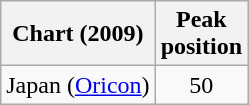<table class="wikitable sortable plainrowheaders">
<tr>
<th scope="col">Chart (2009)</th>
<th scope="col">Peak<br>position</th>
</tr>
<tr>
<td>Japan (<a href='#'>Oricon</a>)</td>
<td style="text-align:center;">50</td>
</tr>
</table>
